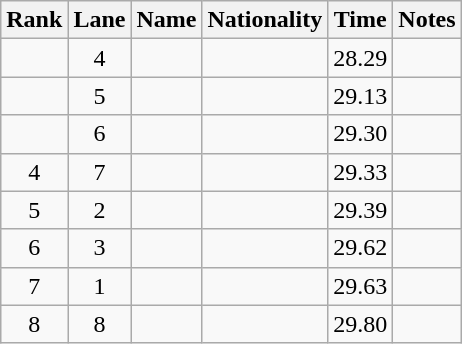<table class="wikitable sortable" style="text-align:center">
<tr>
<th>Rank</th>
<th>Lane</th>
<th>Name</th>
<th>Nationality</th>
<th>Time</th>
<th>Notes</th>
</tr>
<tr>
<td></td>
<td>4</td>
<td align=left></td>
<td align=left></td>
<td>28.29</td>
<td><strong></strong></td>
</tr>
<tr>
<td></td>
<td>5</td>
<td align=left></td>
<td align=left></td>
<td>29.13</td>
<td></td>
</tr>
<tr>
<td></td>
<td>6</td>
<td align=left></td>
<td align=left></td>
<td>29.30</td>
<td></td>
</tr>
<tr>
<td>4</td>
<td>7</td>
<td align=left></td>
<td align=left></td>
<td>29.33</td>
<td></td>
</tr>
<tr>
<td>5</td>
<td>2</td>
<td align=left></td>
<td align=left></td>
<td>29.39</td>
<td></td>
</tr>
<tr>
<td>6</td>
<td>3</td>
<td align=left></td>
<td align=left></td>
<td>29.62</td>
<td></td>
</tr>
<tr>
<td>7</td>
<td>1</td>
<td align=left></td>
<td align=left></td>
<td>29.63</td>
<td></td>
</tr>
<tr>
<td>8</td>
<td>8</td>
<td align=left></td>
<td align=left></td>
<td>29.80</td>
<td></td>
</tr>
</table>
